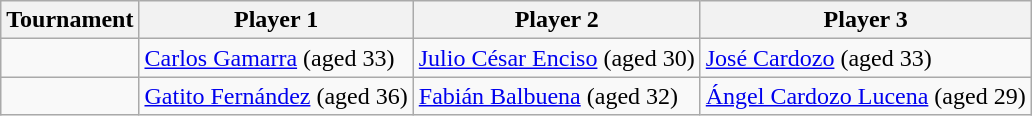<table class="wikitable">
<tr>
<th>Tournament</th>
<th>Player 1</th>
<th>Player 2</th>
<th>Player 3</th>
</tr>
<tr>
<td></td>
<td><a href='#'>Carlos Gamarra</a> (aged 33)</td>
<td><a href='#'>Julio César Enciso</a> (aged 30)</td>
<td><a href='#'>José Cardozo</a> (aged 33)</td>
</tr>
<tr>
<td></td>
<td><a href='#'>Gatito Fernández</a> (aged 36)</td>
<td><a href='#'>Fabián Balbuena</a> (aged 32)</td>
<td><a href='#'>Ángel Cardozo Lucena</a> (aged 29)</td>
</tr>
</table>
